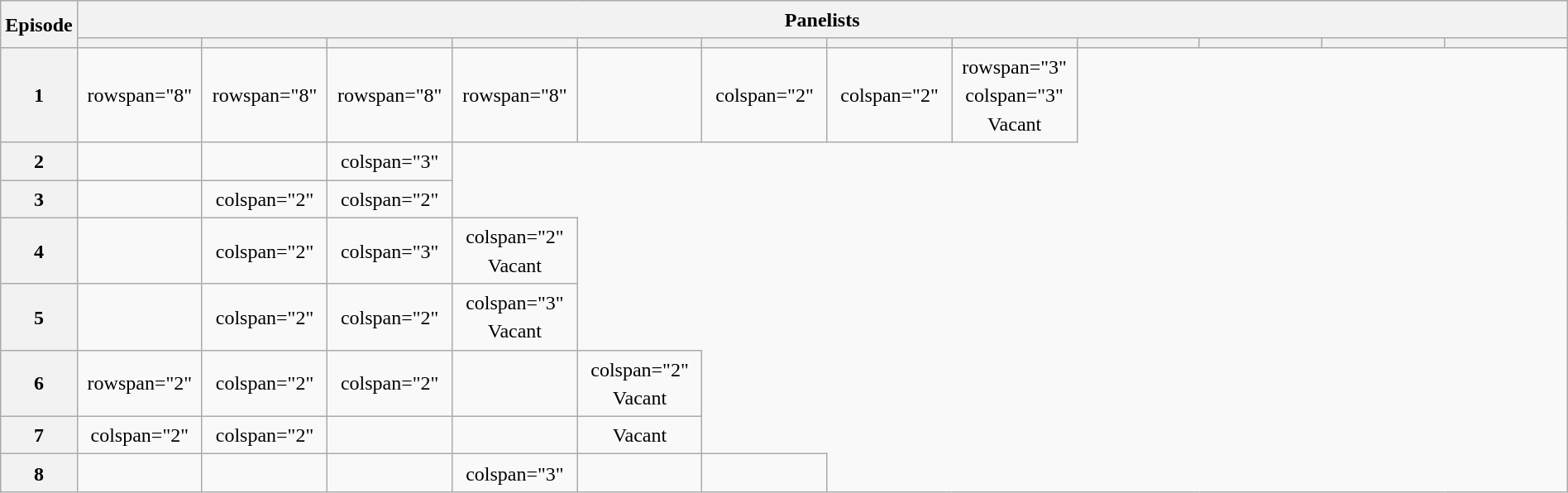<table class="wikitable plainrowheaders mw-collapsible" style="text-align:center; line-height:23px; width:100%;">
<tr>
<th rowspan="2" width="1%">Episode</th>
<th colspan="12">Panelists</th>
</tr>
<tr>
<th width="8%"></th>
<th width="8%"></th>
<th width="8%"></th>
<th width="8%"></th>
<th width="8%"></th>
<th width="8%"></th>
<th width="8%"></th>
<th width="8%"></th>
<th width="8%"></th>
<th width="8%"></th>
<th width="8%"></th>
<th width="8%"></th>
</tr>
<tr>
<th>1</th>
<td>rowspan="8" </td>
<td>rowspan="8" </td>
<td>rowspan="8" </td>
<td>rowspan="8" </td>
<td></td>
<td>colspan="2" </td>
<td>colspan="2" </td>
<td>rowspan="3" colspan="3"  Vacant</td>
</tr>
<tr>
<th>2</th>
<td></td>
<td></td>
<td>colspan="3" </td>
</tr>
<tr>
<th>3</th>
<td></td>
<td>colspan="2" </td>
<td>colspan="2" </td>
</tr>
<tr>
<th>4</th>
<td></td>
<td>colspan="2" </td>
<td>colspan="3" </td>
<td>colspan="2"  Vacant</td>
</tr>
<tr>
<th>5</th>
<td></td>
<td>colspan="2" </td>
<td>colspan="2" </td>
<td>colspan="3"  Vacant</td>
</tr>
<tr>
<th>6</th>
<td>rowspan="2" </td>
<td>colspan="2" </td>
<td>colspan="2" </td>
<td></td>
<td>colspan="2"  Vacant</td>
</tr>
<tr>
<th>7</th>
<td>colspan="2" </td>
<td>colspan="2" </td>
<td></td>
<td></td>
<td> Vacant</td>
</tr>
<tr>
<th>8</th>
<td></td>
<td></td>
<td></td>
<td>colspan="3" </td>
<td></td>
<td></td>
</tr>
</table>
